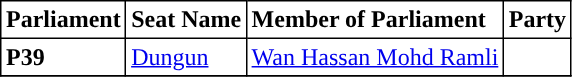<table class="toccolours sortable" border="1" cellpadding="3" style="border-collapse:collapse; text-align: left;">
<tr>
<th align="center">Parliament</th>
<th>Seat Name</th>
<th>Member of Parliament</th>
<th>Party</th>
</tr>
<tr>
<th align="left">P39</th>
<td><a href='#'>Dungun</a></td>
<td><a href='#'>Wan Hassan Mohd Ramli</a></td>
<td></td>
</tr>
<tr>
</tr>
</table>
